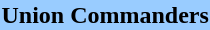<table style="float:below; margin-below:1em">
<tr>
<th style="background:#9cf;">Union Commanders</th>
</tr>
<tr>
<td></td>
</tr>
</table>
